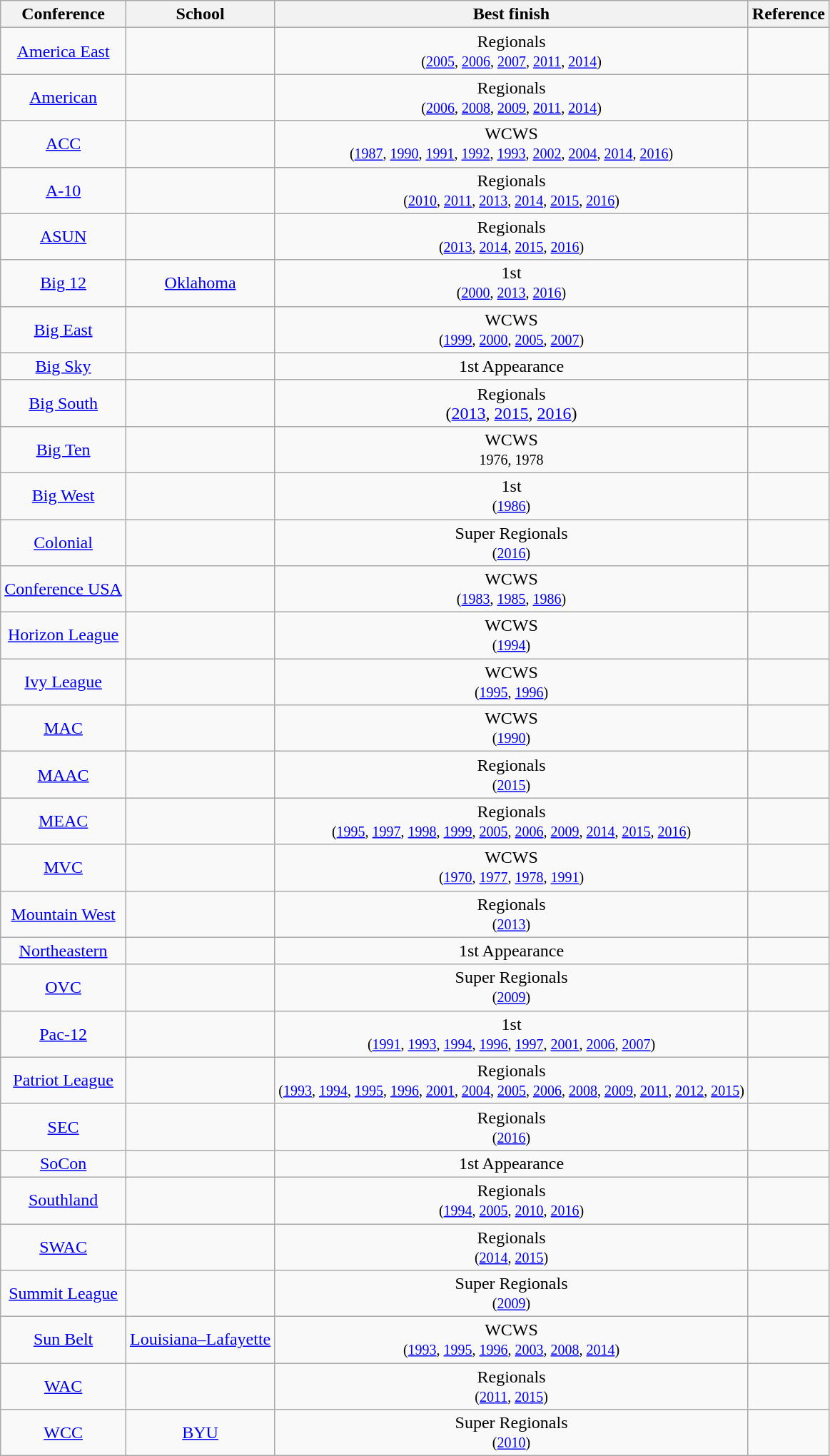<table class="wikitable">
<tr>
<th>Conference</th>
<th>School</th>
<th>Best finish</th>
<th>Reference</th>
</tr>
<tr align=center>
<td><a href='#'>America East</a></td>
<td></td>
<td>Regionals<br><small>(<a href='#'>2005</a>, <a href='#'>2006</a>, <a href='#'>2007</a>, <a href='#'>2011</a>, <a href='#'>2014</a>)</small></td>
<td></td>
</tr>
<tr align=center>
<td><a href='#'>American</a></td>
<td></td>
<td>Regionals<br><small>(<a href='#'>2006</a>, <a href='#'>2008</a>, <a href='#'>2009</a>, <a href='#'>2011</a>, <a href='#'>2014</a>)</small></td>
<td></td>
</tr>
<tr align=center>
<td><a href='#'>ACC</a></td>
<td></td>
<td>WCWS<br><small>(<a href='#'>1987</a>, <a href='#'>1990</a>, <a href='#'>1991</a>, <a href='#'>1992</a>, <a href='#'>1993</a>, <a href='#'>2002</a>, <a href='#'>2004</a>, <a href='#'>2014</a>, <a href='#'>2016</a>)</small></td>
<td></td>
</tr>
<tr align=center>
<td><a href='#'>A-10</a></td>
<td></td>
<td>Regionals<br><small>(<a href='#'>2010</a>, <a href='#'>2011</a>, <a href='#'>2013</a>, <a href='#'>2014</a>, <a href='#'>2015</a>, <a href='#'>2016</a>)</small></td>
<td></td>
</tr>
<tr align=center>
<td><a href='#'>ASUN</a></td>
<td></td>
<td>Regionals<br><small>(<a href='#'>2013</a>, <a href='#'>2014</a>, <a href='#'>2015</a>, <a href='#'>2016</a>)</small></td>
<td></td>
</tr>
<tr align=center>
<td><a href='#'>Big 12</a></td>
<td><a href='#'>Oklahoma</a></td>
<td>1st<br><small>(<a href='#'>2000</a>, <a href='#'>2013</a>, <a href='#'>2016</a>)</small></td>
<td></td>
</tr>
<tr align=center>
<td><a href='#'>Big East</a></td>
<td></td>
<td>WCWS <br> <small>(<a href='#'>1999</a>, <a href='#'>2000</a>, <a href='#'>2005</a>, <a href='#'>2007</a>)</small></td>
<td></td>
</tr>
<tr align=center>
<td><a href='#'>Big Sky</a></td>
<td></td>
<td>1st Appearance</td>
<td></td>
</tr>
<tr align=center>
<td><a href='#'>Big South</a></td>
<td></td>
<td>Regionals<br>(<a href='#'>2013</a>, <a href='#'>2015</a>, <a href='#'>2016</a>)</td>
<td></td>
</tr>
<tr align=center>
<td><a href='#'>Big Ten</a></td>
<td></td>
<td>WCWS <br> <small> 1976, 1978</small></td>
<td></td>
</tr>
<tr align=center>
<td><a href='#'>Big West</a></td>
<td></td>
<td>1st <br> <small> (<a href='#'>1986</a>) </small></td>
<td></td>
</tr>
<tr align=center>
<td><a href='#'>Colonial</a></td>
<td></td>
<td>Super Regionals <br><small>(<a href='#'>2016</a>)</small></td>
<td></td>
</tr>
<tr align=center>
<td><a href='#'>Conference USA</a></td>
<td></td>
<td>WCWS<br><small>(<a href='#'>1983</a>, <a href='#'>1985</a>, <a href='#'>1986</a>)</small></td>
<td></td>
</tr>
<tr align=center>
<td><a href='#'>Horizon League</a></td>
<td></td>
<td>WCWS<br><small>(<a href='#'>1994</a>)</small></td>
<td></td>
</tr>
<tr align=center>
<td><a href='#'>Ivy League</a></td>
<td></td>
<td>WCWS<br><small> (<a href='#'>1995</a>, <a href='#'>1996</a>)</small></td>
<td></td>
</tr>
<tr align=center>
<td><a href='#'>MAC</a></td>
<td></td>
<td>WCWS<br><small> (<a href='#'>1990</a>)</small></td>
<td></td>
</tr>
<tr align=center>
<td><a href='#'>MAAC</a></td>
<td></td>
<td>Regionals<br><small>(<a href='#'>2015</a>)</small></td>
<td></td>
</tr>
<tr align=center>
<td><a href='#'>MEAC</a></td>
<td></td>
<td>Regionals<br><small>(<a href='#'>1995</a>, <a href='#'>1997</a>, <a href='#'>1998</a>, <a href='#'>1999</a>, <a href='#'>2005</a>, <a href='#'>2006</a>, <a href='#'>2009</a>, <a href='#'>2014</a>, <a href='#'>2015</a>, <a href='#'>2016</a>)</small></td>
<td></td>
</tr>
<tr align=center>
<td><a href='#'>MVC</a></td>
<td></td>
<td>WCWS<br><small>(<a href='#'>1970</a>, <a href='#'>1977</a>, <a href='#'>1978</a>, <a href='#'>1991</a>)</small></td>
<td></td>
</tr>
<tr align=center>
<td><a href='#'>Mountain West</a></td>
<td></td>
<td>Regionals <br> <small>(<a href='#'>2013</a>)</small></td>
<td></td>
</tr>
<tr align=center>
<td><a href='#'>Northeastern</a></td>
<td></td>
<td>1st Appearance</td>
<td></td>
</tr>
<tr align=center>
<td><a href='#'>OVC</a></td>
<td></td>
<td>Super Regionals <br> <small> (<a href='#'>2009</a>)</small></td>
<td></td>
</tr>
<tr align=center>
<td><a href='#'>Pac-12</a></td>
<td></td>
<td>1st<br><small>(<a href='#'>1991</a>, <a href='#'>1993</a>, <a href='#'>1994</a>, <a href='#'>1996</a>, <a href='#'>1997</a>, <a href='#'>2001</a>, <a href='#'>2006</a>, <a href='#'>2007</a>)</small></td>
<td></td>
</tr>
<tr align=center>
<td><a href='#'>Patriot League</a></td>
<td></td>
<td>Regionals<br><small>(<a href='#'>1993</a>, <a href='#'>1994</a>, <a href='#'>1995</a>, <a href='#'>1996</a>, <a href='#'>2001</a>, <a href='#'>2004</a>, <a href='#'>2005</a>, <a href='#'>2006</a>, <a href='#'>2008</a>, <a href='#'>2009</a>, <a href='#'>2011</a>, <a href='#'>2012</a>, <a href='#'>2015</a>)</small></td>
<td></td>
</tr>
<tr align=center>
<td><a href='#'>SEC</a></td>
<td></td>
<td>Regionals <br><small> (<a href='#'>2016</a>)</small></td>
<td></td>
</tr>
<tr align=center>
<td><a href='#'>SoCon</a></td>
<td></td>
<td>1st Appearance</td>
<td></td>
</tr>
<tr align=center>
<td><a href='#'>Southland</a></td>
<td></td>
<td>Regionals <br><small> (<a href='#'>1994</a>, <a href='#'>2005</a>, <a href='#'>2010</a>, <a href='#'>2016</a>)</small></td>
<td></td>
</tr>
<tr align=center>
<td><a href='#'>SWAC</a></td>
<td></td>
<td>Regionals<br><small>(<a href='#'>2014</a>, <a href='#'>2015</a>)</small></td>
<td></td>
</tr>
<tr align=center>
<td><a href='#'>Summit League</a></td>
<td></td>
<td>Super Regionals<br><small>(<a href='#'>2009</a>)</small></td>
<td></td>
</tr>
<tr align=center>
<td><a href='#'>Sun Belt</a></td>
<td><a href='#'>Louisiana–Lafayette</a></td>
<td>WCWS<br><small>(<a href='#'>1993</a>, <a href='#'>1995</a>, <a href='#'>1996</a>, <a href='#'>2003</a>, <a href='#'>2008</a>, <a href='#'>2014</a>)</small></td>
<td></td>
</tr>
<tr align=center>
<td><a href='#'>WAC</a></td>
<td></td>
<td>Regionals<br><small> (<a href='#'>2011</a>, <a href='#'>2015</a>)</small></td>
<td></td>
</tr>
<tr align=center>
<td><a href='#'>WCC</a></td>
<td><a href='#'>BYU</a></td>
<td>Super Regionals <br> <small> (<a href='#'>2010</a>)</small></td>
<td></td>
</tr>
</table>
